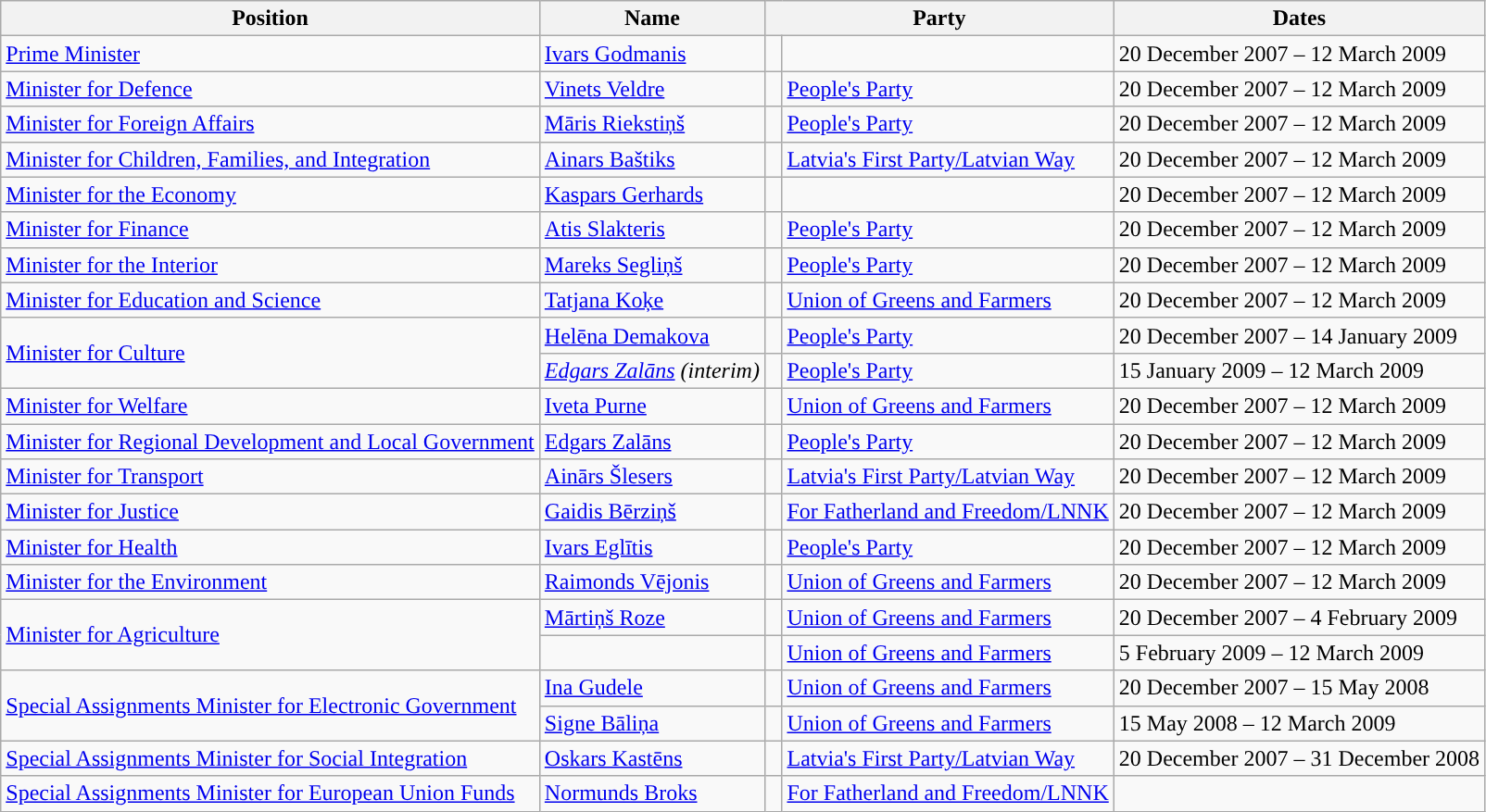<table class="wikitable">
<tr>
<th>Position</th>
<th>Name</th>
<th colspan=2>Party</th>
<th>Dates</th>
</tr>
<tr>
<td><a href='#'>Prime Minister</a></td>
<td><a href='#'>Ivars Godmanis</a></td>
<td width=5px style="background-color: "></td>
<td></td>
<td>20 December 2007 – 12 March 2009</td>
</tr>
<tr>
<td><a href='#'>Minister for Defence</a></td>
<td><a href='#'>Vinets Veldre</a></td>
<td style="background-color: "></td>
<td><a href='#'>People's Party</a></td>
<td>20 December 2007 – 12 March 2009</td>
</tr>
<tr>
<td><a href='#'>Minister for Foreign Affairs</a></td>
<td><a href='#'>Māris Riekstiņš</a></td>
<td style="background-color: "></td>
<td><a href='#'>People's Party</a></td>
<td>20 December 2007 – 12 March 2009</td>
</tr>
<tr>
<td><a href='#'>Minister for Children, Families, and Integration</a></td>
<td><a href='#'>Ainars Baštiks</a></td>
<td style="background-color: "></td>
<td><a href='#'>Latvia's First Party/Latvian Way</a></td>
<td>20 December 2007 – 12 March 2009</td>
</tr>
<tr>
<td><a href='#'>Minister for the Economy</a></td>
<td><a href='#'>Kaspars Gerhards</a></td>
<td style="background-color: "></td>
<td></td>
<td>20 December 2007 – 12 March 2009</td>
</tr>
<tr>
<td><a href='#'>Minister for Finance</a></td>
<td><a href='#'>Atis Slakteris</a></td>
<td style="background-color: "></td>
<td><a href='#'>People's Party</a></td>
<td>20 December 2007 – 12 March 2009</td>
</tr>
<tr>
<td><a href='#'>Minister for the Interior</a></td>
<td><a href='#'>Mareks Segliņš</a></td>
<td style="background-color: "></td>
<td><a href='#'>People's Party</a></td>
<td>20 December 2007 – 12 March 2009</td>
</tr>
<tr>
<td><a href='#'>Minister for Education and Science</a></td>
<td><a href='#'>Tatjana Koķe</a></td>
<td style="background-color: "></td>
<td><a href='#'>Union of Greens and Farmers</a></td>
<td>20 December 2007 – 12 March 2009</td>
</tr>
<tr>
<td rowspan="2"><a href='#'>Minister for Culture</a></td>
<td><a href='#'>Helēna Demakova</a></td>
<td style="background-color: "></td>
<td><a href='#'>People's Party</a></td>
<td>20 December 2007 – 14 January 2009</td>
</tr>
<tr>
<td><em><a href='#'>Edgars Zalāns</a> (interim)</em></td>
<td style="background-color: "></td>
<td><a href='#'>People's Party</a></td>
<td>15 January 2009 – 12 March 2009</td>
</tr>
<tr>
<td><a href='#'>Minister for Welfare</a></td>
<td><a href='#'>Iveta Purne</a></td>
<td style="background-color: "></td>
<td><a href='#'>Union of Greens and Farmers</a></td>
<td>20 December 2007 – 12 March 2009</td>
</tr>
<tr>
<td><a href='#'>Minister for Regional Development and Local Government</a></td>
<td><a href='#'>Edgars Zalāns</a></td>
<td style="background-color: "></td>
<td><a href='#'>People's Party</a></td>
<td>20 December 2007 – 12 March 2009</td>
</tr>
<tr>
<td><a href='#'>Minister for Transport</a></td>
<td><a href='#'>Ainārs Šlesers</a></td>
<td style="background-color: "></td>
<td><a href='#'>Latvia's First Party/Latvian Way</a></td>
<td>20 December 2007 – 12 March 2009</td>
</tr>
<tr>
<td><a href='#'>Minister for Justice</a></td>
<td><a href='#'>Gaidis Bērziņš</a></td>
<td style="background-color: "></td>
<td><a href='#'>For Fatherland and Freedom/LNNK</a></td>
<td>20 December 2007 – 12 March 2009</td>
</tr>
<tr>
<td><a href='#'>Minister for Health</a></td>
<td><a href='#'>Ivars Eglītis</a></td>
<td style="background-color: "></td>
<td><a href='#'>People's Party</a></td>
<td>20 December 2007 – 12 March 2009</td>
</tr>
<tr>
<td><a href='#'>Minister for the Environment</a></td>
<td><a href='#'>Raimonds Vējonis</a></td>
<td style="background-color: "></td>
<td><a href='#'>Union of Greens and Farmers</a></td>
<td>20 December 2007 – 12 March 2009</td>
</tr>
<tr>
<td rowspan="2"><a href='#'>Minister for Agriculture</a></td>
<td><a href='#'>Mārtiņš Roze</a></td>
<td style="background-color: "></td>
<td><a href='#'>Union of Greens and Farmers</a></td>
<td>20 December 2007 – 4 February 2009</td>
</tr>
<tr>
<td></td>
<td style="background-color: "></td>
<td><a href='#'>Union of Greens and Farmers</a></td>
<td>5 February 2009 – 12 March 2009</td>
</tr>
<tr>
<td rowspan="2"><a href='#'>Special Assignments Minister for Electronic Government</a></td>
<td><a href='#'>Ina Gudele</a></td>
<td style="background-color: "></td>
<td><a href='#'>Union of Greens and Farmers</a></td>
<td>20 December 2007 – 15 May 2008</td>
</tr>
<tr>
<td><a href='#'>Signe Bāliņa</a></td>
<td style="background-color: "></td>
<td><a href='#'>Union of Greens and Farmers</a></td>
<td>15 May 2008 – 12 March 2009</td>
</tr>
<tr>
<td><a href='#'>Special Assignments Minister for Social Integration</a></td>
<td><a href='#'>Oskars Kastēns</a></td>
<td style="background-color: "></td>
<td><a href='#'>Latvia's First Party/Latvian Way</a></td>
<td>20 December 2007 – 31 December 2008</td>
</tr>
<tr>
<td><a href='#'>Special Assignments Minister for European Union Funds</a></td>
<td><a href='#'>Normunds Broks</a></td>
<td style="background-color: "></td>
<td><a href='#'>For Fatherland and Freedom/LNNK</a></td>
<td></td>
</tr>
</table>
